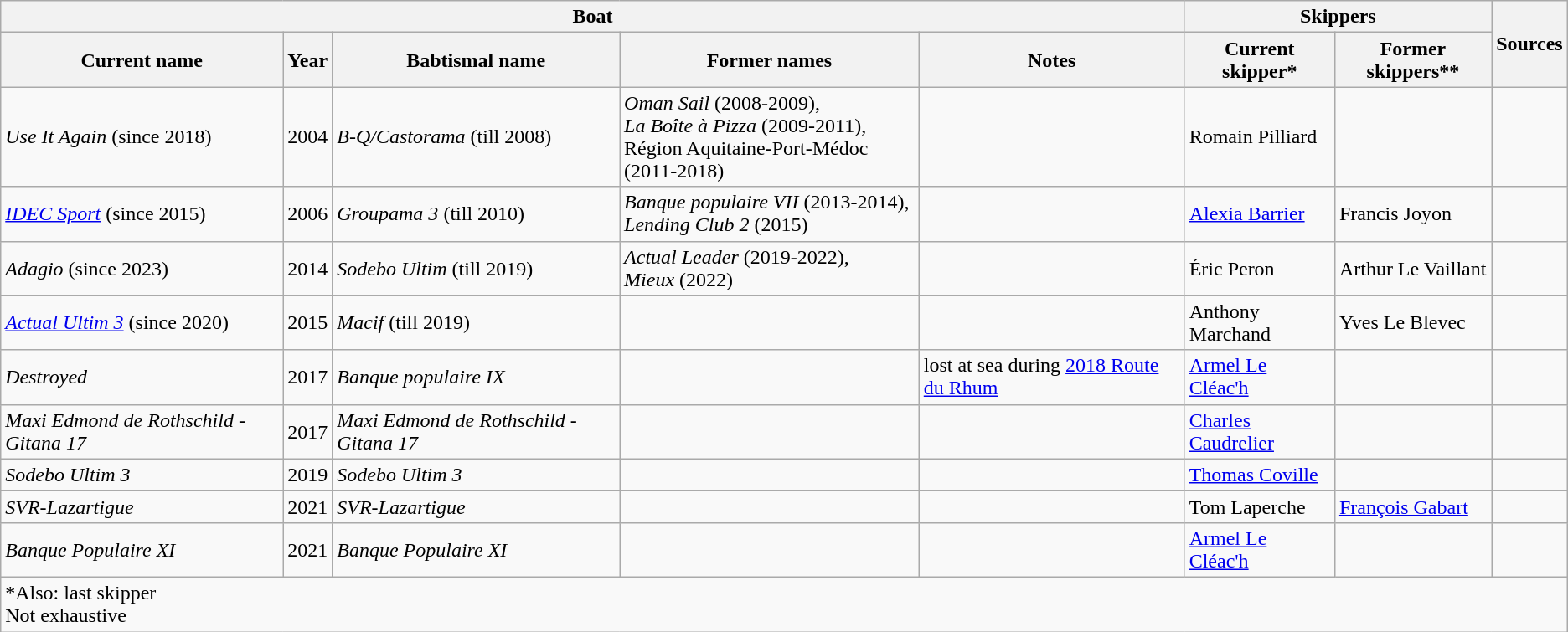<table class="wikitable sortable">
<tr>
<th colspan="5">Boat</th>
<th colspan="2">Skippers</th>
<th rowspan="2">Sources</th>
</tr>
<tr>
<th>Current name</th>
<th>Year</th>
<th>Babtismal name</th>
<th>Former names</th>
<th>Notes</th>
<th>Current skipper*</th>
<th>Former skippers**</th>
</tr>
<tr>
<td><em>Use It Again</em> (since 2018)</td>
<td>2004</td>
<td><em>B-Q/Castorama</em> (till 2008)</td>
<td><em>Oman Sail</em> (2008-2009),<br><em>La Boîte à Pizza</em> (2009-2011),<br>Région Aquitaine-Port-Médoc (2011-2018)</td>
<td></td>
<td>Romain Pilliard</td>
<td></td>
<td></td>
</tr>
<tr>
<td><em><a href='#'>IDEC Sport</a></em> (since 2015)</td>
<td>2006</td>
<td><em>Groupama 3</em> (till 2010)</td>
<td><em>Banque populaire VII</em> (2013-2014),<br><em>Lending Club 2</em> (2015)</td>
<td></td>
<td><a href='#'>Alexia Barrier</a></td>
<td>Francis Joyon</td>
<td></td>
</tr>
<tr>
<td><em>Adagio</em> (since 2023)</td>
<td>2014</td>
<td><em>Sodebo Ultim</em> (till 2019)</td>
<td><em>Actual Leader</em> (2019-2022),<br><em>Mieux</em> (2022)</td>
<td></td>
<td>Éric Peron</td>
<td>Arthur Le Vaillant</td>
<td></td>
</tr>
<tr>
<td><em><a href='#'>Actual Ultim 3</a></em> (since 2020)</td>
<td>2015</td>
<td><em>Macif</em> (till 2019)</td>
<td></td>
<td></td>
<td>Anthony Marchand</td>
<td>Yves Le Blevec</td>
<td></td>
</tr>
<tr>
<td><em>Destroyed</em></td>
<td>2017</td>
<td><em>Banque populaire IX</em></td>
<td></td>
<td>lost at sea during <a href='#'>2018 Route du Rhum</a></td>
<td><a href='#'>Armel Le Cléac'h</a></td>
<td></td>
<td></td>
</tr>
<tr>
<td><em>Maxi Edmond de Rothschild - Gitana 17</em></td>
<td>2017</td>
<td><em>Maxi Edmond de Rothschild - Gitana 17</em></td>
<td></td>
<td></td>
<td><a href='#'>Charles Caudrelier</a></td>
<td></td>
<td></td>
</tr>
<tr>
<td><em>Sodebo Ultim 3</em></td>
<td>2019</td>
<td><em>Sodebo Ultim 3</em></td>
<td></td>
<td></td>
<td><a href='#'>Thomas Coville</a></td>
<td></td>
<td></td>
</tr>
<tr>
<td><em>SVR-Lazartigue</em></td>
<td>2021</td>
<td><em>SVR-Lazartigue</em></td>
<td></td>
<td></td>
<td>Tom Laperche</td>
<td><a href='#'>François Gabart</a></td>
<td></td>
</tr>
<tr>
<td><em>Banque Populaire XI</em></td>
<td>2021</td>
<td><em>Banque Populaire XI</em></td>
<td></td>
<td></td>
<td><a href='#'>Armel Le Cléac'h</a></td>
<td></td>
<td></td>
</tr>
<tr>
<td colspan="8">*Also: last skipper<br>Not exhaustive</td>
</tr>
</table>
